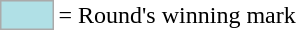<table>
<tr>
<td style="background:#b0e0e6; border:1px solid #aaa; width:2em;"></td>
<td>= Round's winning mark</td>
</tr>
</table>
